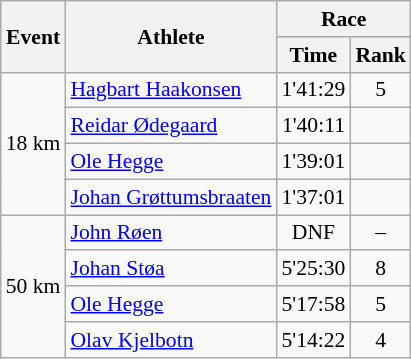<table class="wikitable" border="1" style="font-size:90%">
<tr>
<th rowspan=2>Event</th>
<th rowspan=2>Athlete</th>
<th colspan=2>Race</th>
</tr>
<tr>
<th>Time</th>
<th>Rank</th>
</tr>
<tr>
<td rowspan=4>18 km</td>
<td><a href='#'>Hagbart Haakonsen</a></td>
<td align=center>1'41:29</td>
<td align=center>5</td>
</tr>
<tr>
<td><a href='#'>Reidar Ødegaard</a></td>
<td align=center>1'40:11</td>
<td align=center></td>
</tr>
<tr>
<td><a href='#'>Ole Hegge</a></td>
<td align=center>1'39:01</td>
<td align=center></td>
</tr>
<tr>
<td><a href='#'>Johan Grøttumsbraaten</a></td>
<td align=center>1'37:01</td>
<td align=center></td>
</tr>
<tr>
<td rowspan=4>50 km</td>
<td><a href='#'>John Røen</a></td>
<td align=center>DNF</td>
<td align=center>–</td>
</tr>
<tr>
<td><a href='#'>Johan Støa</a></td>
<td align=center>5'25:30</td>
<td align=center>8</td>
</tr>
<tr>
<td><a href='#'>Ole Hegge</a></td>
<td align=center>5'17:58</td>
<td align=center>5</td>
</tr>
<tr>
<td><a href='#'>Olav Kjelbotn</a></td>
<td align=center>5'14:22</td>
<td align=center>4</td>
</tr>
</table>
